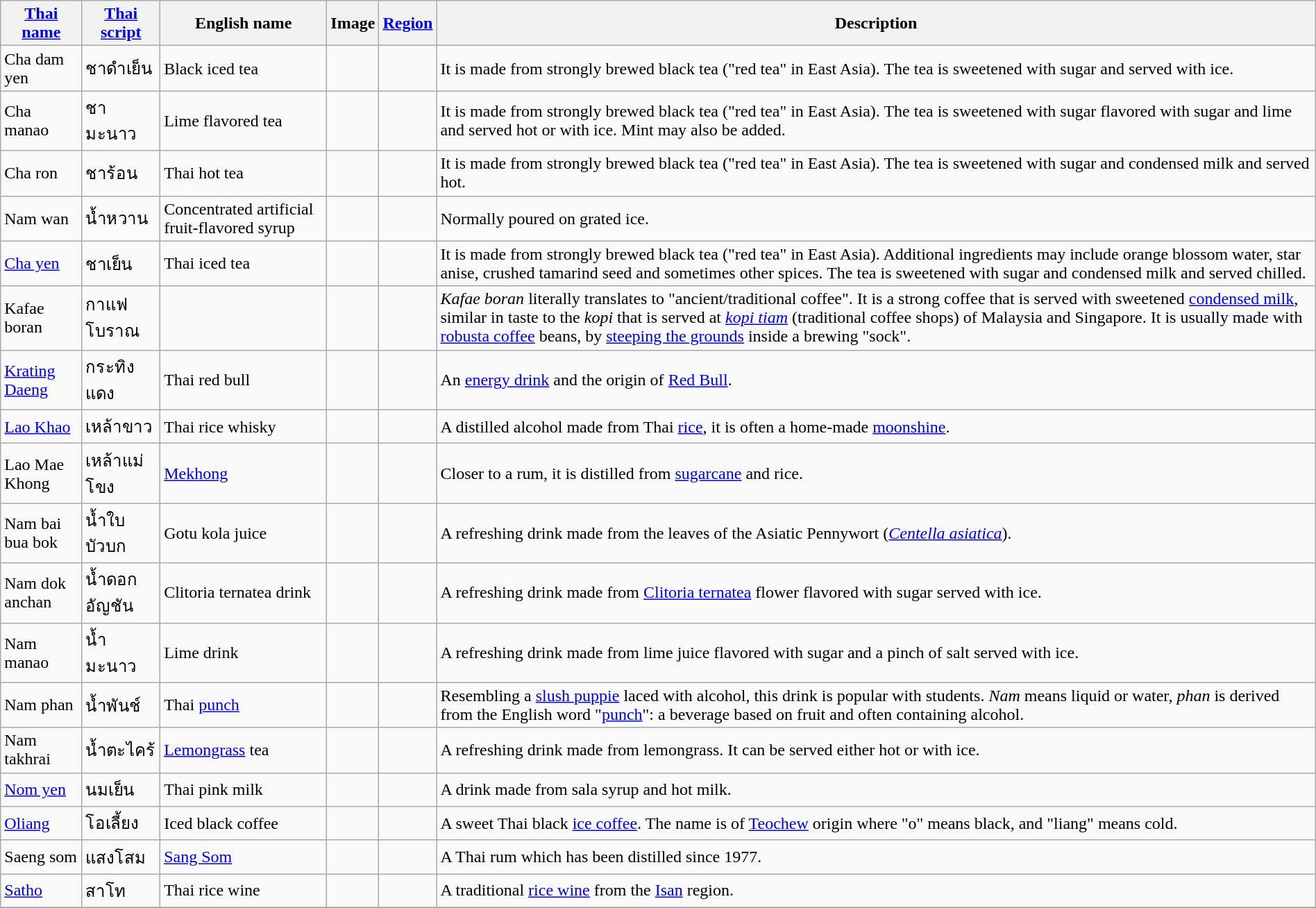<table class="wikitable sortable" style="width:100%;">
<tr>
<th><a href='#'>Thai name</a></th>
<th><a href='#'>Thai script</a></th>
<th>English name</th>
<th>Image</th>
<th><a href='#'>Region</a></th>
<th>Description</th>
</tr>
<tr>
<td>Cha dam yen</td>
<td>ชาดำเย็น</td>
<td>Black iced tea</td>
<td></td>
<td></td>
<td>It is made from strongly brewed black tea ("red tea" in East Asia). The tea is sweetened with sugar and served with ice.</td>
</tr>
<tr>
<td>Cha manao</td>
<td>ชามะนาว</td>
<td>Lime flavored tea</td>
<td></td>
<td></td>
<td>It is made from strongly brewed black tea ("red tea" in East Asia). The tea is sweetened with sugar flavored with sugar and lime and served hot or with ice. Mint may also be added.</td>
</tr>
<tr>
<td>Cha ron</td>
<td>ชาร้อน</td>
<td>Thai hot tea</td>
<td></td>
<td></td>
<td>It is made from strongly brewed black tea ("red tea" in East Asia). The tea is sweetened with sugar and condensed milk and served hot.</td>
</tr>
<tr>
<td>Nam wan</td>
<td>น้ำหวาน</td>
<td>Concentrated artificial fruit-flavored syrup</td>
<td></td>
<td></td>
<td>Normally poured on grated ice.</td>
</tr>
<tr>
<td><a href='#'>Cha yen</a></td>
<td>ชาเย็น</td>
<td>Thai iced tea</td>
<td></td>
<td></td>
<td>It is made from strongly brewed black tea ("red tea" in East Asia). Additional ingredients may include orange blossom water, star anise, crushed tamarind seed and sometimes other spices. The tea is sweetened with sugar and condensed milk and served chilled.</td>
</tr>
<tr>
<td>Kafae boran</td>
<td>กาแฟโบราณ</td>
<td></td>
<td></td>
<td></td>
<td><em>Kafae boran</em> literally translates to "ancient/traditional coffee". It is a strong coffee that is served with sweetened <a href='#'>condensed milk</a>, similar in taste to the <em>kopi</em> that is served at <em><a href='#'>kopi tiam</a></em> (traditional coffee shops) of Malaysia and Singapore. It is usually made with <a href='#'>robusta coffee</a> beans, by <a href='#'>steeping the grounds</a> inside a brewing "sock".</td>
</tr>
<tr>
<td><a href='#'>Krating Daeng</a></td>
<td>กระทิงแดง</td>
<td>Thai red bull</td>
<td></td>
<td></td>
<td>An <a href='#'>energy drink</a> and the origin of <a href='#'>Red Bull</a>.</td>
</tr>
<tr>
<td><a href='#'>Lao Khao</a></td>
<td>เหล้าขาว</td>
<td>Thai rice whisky</td>
<td></td>
<td></td>
<td>A distilled alcohol made from Thai <a href='#'>rice</a>, it is often a home-made <a href='#'>moonshine</a>.</td>
</tr>
<tr>
<td>Lao Mae Khong</td>
<td>เหล้าแม่โขง</td>
<td><a href='#'>Mekhong</a></td>
<td></td>
<td></td>
<td>Closer to a rum, it is distilled from <a href='#'>sugarcane</a> and rice.</td>
</tr>
<tr>
<td>Nam bai bua bok</td>
<td>น้ำใบบัวบก</td>
<td>Gotu kola juice</td>
<td></td>
<td></td>
<td>A refreshing drink made from the leaves of the Asiatic Pennywort (<em><a href='#'>Centella asiatica</a></em>).</td>
</tr>
<tr>
<td>Nam dok anchan</td>
<td>น้ำดอกอัญชัน</td>
<td>Clitoria ternatea drink</td>
<td></td>
<td></td>
<td>A refreshing drink made from <a href='#'>Clitoria ternatea</a> flower flavored with sugar served with ice.</td>
</tr>
<tr>
<td>Nam manao</td>
<td>น้ำมะนาว</td>
<td>Lime drink</td>
<td></td>
<td></td>
<td>A refreshing drink made from lime juice flavored with sugar and a pinch of salt served with ice.</td>
</tr>
<tr>
<td>Nam phan</td>
<td>น้ำพันช์</td>
<td>Thai <a href='#'>punch</a></td>
<td></td>
<td></td>
<td>Resembling a <a href='#'>slush puppie</a> laced with alcohol, this drink is popular with students. <em>Nam</em> means liquid or water, <em>phan</em> is derived from the English word "<a href='#'>punch</a>": a beverage based on fruit and often containing alcohol.</td>
</tr>
<tr>
<td>Nam takhrai</td>
<td>น้ำตะไคร้</td>
<td><a href='#'>Lemongrass</a> tea</td>
<td></td>
<td></td>
<td>A refreshing drink made from lemongrass. It can be served either hot or with ice.</td>
</tr>
<tr>
<td><a href='#'>Nom yen</a></td>
<td>นมเย็น</td>
<td>Thai pink milk</td>
<td></td>
<td></td>
<td>A drink made from sala syrup and hot milk.</td>
</tr>
<tr>
<td><a href='#'>Oliang</a></td>
<td>โอเลี้ยง</td>
<td>Iced black coffee</td>
<td></td>
<td></td>
<td>A sweet Thai black <a href='#'>ice coffee</a>. The name is of <a href='#'>Teochew</a> origin where "o" means black, and "liang" means cold.</td>
</tr>
<tr>
<td>Saeng som</td>
<td>แสงโสม</td>
<td><a href='#'>Sang Som</a></td>
<td></td>
<td></td>
<td>A Thai rum which has been distilled since 1977.</td>
</tr>
<tr>
<td><a href='#'>Satho</a></td>
<td>สาโท</td>
<td>Thai rice wine</td>
<td></td>
<td></td>
<td>A traditional <a href='#'>rice wine</a> from the <a href='#'>Isan</a> region.</td>
</tr>
<tr>
</tr>
</table>
